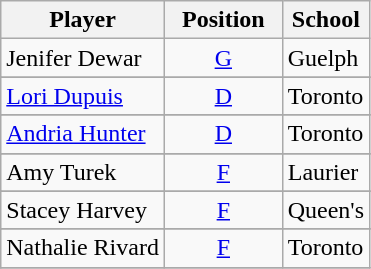<table class="wikitable">
<tr>
<th>Player</th>
<th>  Position  </th>
<th>School</th>
</tr>
<tr>
<td>Jenifer Dewar</td>
<td align=center><a href='#'>G</a></td>
<td>Guelph</td>
</tr>
<tr>
</tr>
<tr>
<td><a href='#'>Lori Dupuis</a></td>
<td align=center><a href='#'>D</a></td>
<td>Toronto</td>
</tr>
<tr>
</tr>
<tr>
<td><a href='#'>Andria Hunter</a></td>
<td align=center><a href='#'>D</a></td>
<td>Toronto</td>
</tr>
<tr>
</tr>
<tr>
<td>Amy Turek</td>
<td align=center><a href='#'>F</a></td>
<td>Laurier</td>
</tr>
<tr>
</tr>
<tr>
<td>Stacey Harvey</td>
<td align=center><a href='#'>F</a></td>
<td>Queen's</td>
</tr>
<tr>
</tr>
<tr>
<td>Nathalie Rivard</td>
<td align=center><a href='#'>F</a></td>
<td>Toronto</td>
</tr>
<tr>
</tr>
</table>
